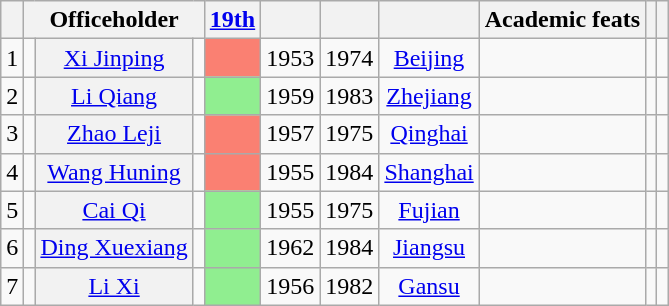<table class="wikitable sortable" style=text-align:center>
<tr>
<th scope=col></th>
<th scope=col colspan="3">Officeholder</th>
<th scope=col unsortable><a href='#'>19th</a></th>
<th scope=col></th>
<th scope=col></th>
<th scope=col></th>
<th scope=col>Academic feats</th>
<th scope=col></th>
<th scope=col class="unsortable"></th>
</tr>
<tr>
<td>1</td>
<td></td>
<th align="center" scope="row" style="font-weight:normal;"><a href='#'>Xi Jinping</a></th>
<td></td>
<td bgcolor = Salmon></td>
<td>1953</td>
<td>1974</td>
<td><a href='#'>Beijing</a></td>
<td></td>
<td></td>
<td></td>
</tr>
<tr>
<td>2</td>
<td></td>
<th align="center" scope="row" style="font-weight:normal;"><a href='#'>Li Qiang</a></th>
<td></td>
<td bgcolor = LightGreen></td>
<td>1959</td>
<td>1983</td>
<td><a href='#'>Zhejiang</a></td>
<td></td>
<td></td>
<td></td>
</tr>
<tr>
<td>3</td>
<td></td>
<th align="center" scope="row" style="font-weight:normal;"><a href='#'>Zhao Leji</a></th>
<td></td>
<td bgcolor = Salmon></td>
<td>1957</td>
<td>1975</td>
<td><a href='#'>Qinghai</a></td>
<td></td>
<td></td>
<td></td>
</tr>
<tr>
<td>4</td>
<td></td>
<th align="center" scope="row" style="font-weight:normal;"><a href='#'>Wang Huning</a></th>
<td></td>
<td bgcolor = Salmon></td>
<td>1955</td>
<td>1984</td>
<td><a href='#'>Shanghai</a></td>
<td></td>
<td></td>
<td></td>
</tr>
<tr>
<td>5</td>
<td></td>
<th align="center" scope="row" style="font-weight:normal;"><a href='#'>Cai Qi</a></th>
<td></td>
<td bgcolor = LightGreen></td>
<td>1955</td>
<td>1975</td>
<td><a href='#'>Fujian</a></td>
<td></td>
<td></td>
<td></td>
</tr>
<tr>
<td>6</td>
<td></td>
<th align="center" scope="row" style="font-weight:normal;"><a href='#'>Ding Xuexiang</a></th>
<td></td>
<td bgcolor = LightGreen></td>
<td>1962</td>
<td>1984</td>
<td><a href='#'>Jiangsu</a></td>
<td></td>
<td></td>
<td></td>
</tr>
<tr>
<td>7</td>
<td></td>
<th align="center" scope="row" style="font-weight:normal;"><a href='#'>Li Xi</a></th>
<td></td>
<td bgcolor = LightGreen></td>
<td>1956</td>
<td>1982</td>
<td><a href='#'>Gansu</a></td>
<td></td>
<td></td>
<td></td>
</tr>
</table>
